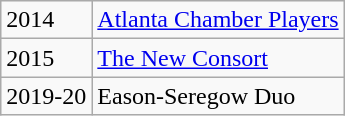<table class="wikitable">
<tr>
<td>2014</td>
<td><a href='#'>Atlanta Chamber Players</a></td>
</tr>
<tr>
<td>2015</td>
<td><a href='#'>The New Consort</a></td>
</tr>
<tr>
<td>2019-20</td>
<td>Eason-Seregow Duo</td>
</tr>
</table>
